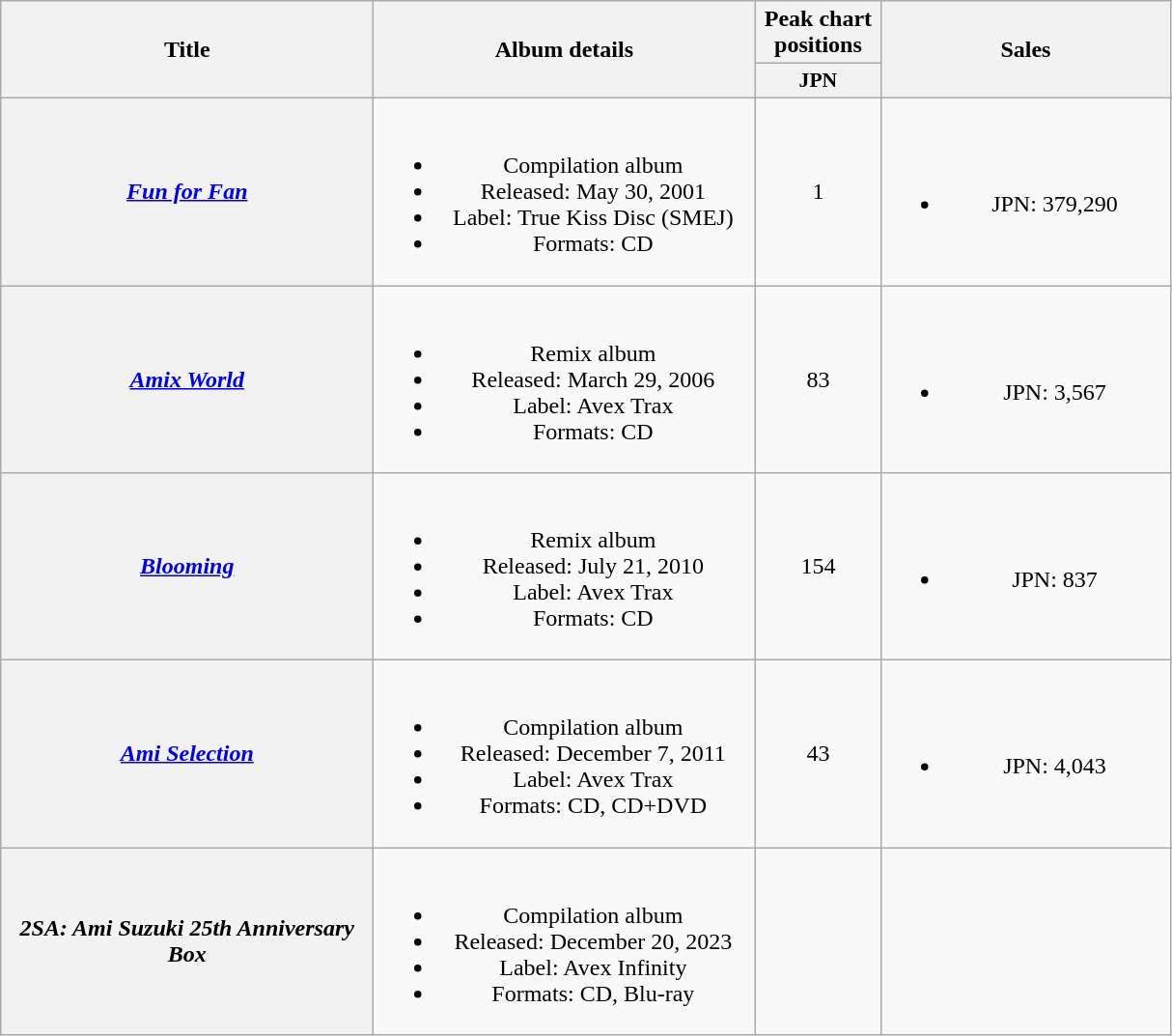<table class="wikitable plainrowheaders" style="text-align:center;">
<tr>
<th scope="col" style="width:250px;" rowspan="2">Title</th>
<th scope="col" rowspan="2" style="width:16em;">Album details</th>
<th style="width:80px;">Peak chart positions</th>
<th scope="col" rowspan="2" style="width:12em;">Sales</th>
</tr>
<tr>
<th scope="col" style="width:3em;font-size:90%;">JPN<br></th>
</tr>
<tr>
<th scope="row"><em><a href='#'>Fun for Fan</a></em></th>
<td><br><ul><li>Compilation album</li><li>Released: May 30, 2001</li><li>Label: True Kiss Disc (SMEJ)</li><li>Formats: CD</li></ul></td>
<td>1</td>
<td><br><ul><li>JPN: 379,290</li></ul></td>
</tr>
<tr>
<th scope="row"><em><a href='#'>Amix World</a></em></th>
<td><br><ul><li>Remix album</li><li>Released: March 29, 2006</li><li>Label: Avex Trax</li><li>Formats: CD</li></ul></td>
<td>83</td>
<td><br><ul><li>JPN: 3,567</li></ul></td>
</tr>
<tr>
<th scope="row"><em><a href='#'>Blooming</a></em></th>
<td><br><ul><li>Remix album</li><li>Released: July 21, 2010</li><li>Label: Avex Trax</li><li>Formats: CD</li></ul></td>
<td>154</td>
<td><br><ul><li>JPN: 837</li></ul></td>
</tr>
<tr>
<th scope="row"><em><a href='#'>Ami Selection</a></em></th>
<td><br><ul><li>Compilation album</li><li>Released: December 7, 2011</li><li>Label: Avex Trax</li><li>Formats: CD, CD+DVD</li></ul></td>
<td>43</td>
<td><br><ul><li>JPN: 4,043</li></ul></td>
</tr>
<tr>
<th><em>2SA: Ami Suzuki 25th Anniversary Box</em></th>
<td><br><ul><li>Compilation album</li><li>Released: December 20, 2023</li><li>Label: Avex Infinity</li><li>Formats: CD, Blu-ray</li></ul></td>
<td></td>
<td></td>
</tr>
</table>
